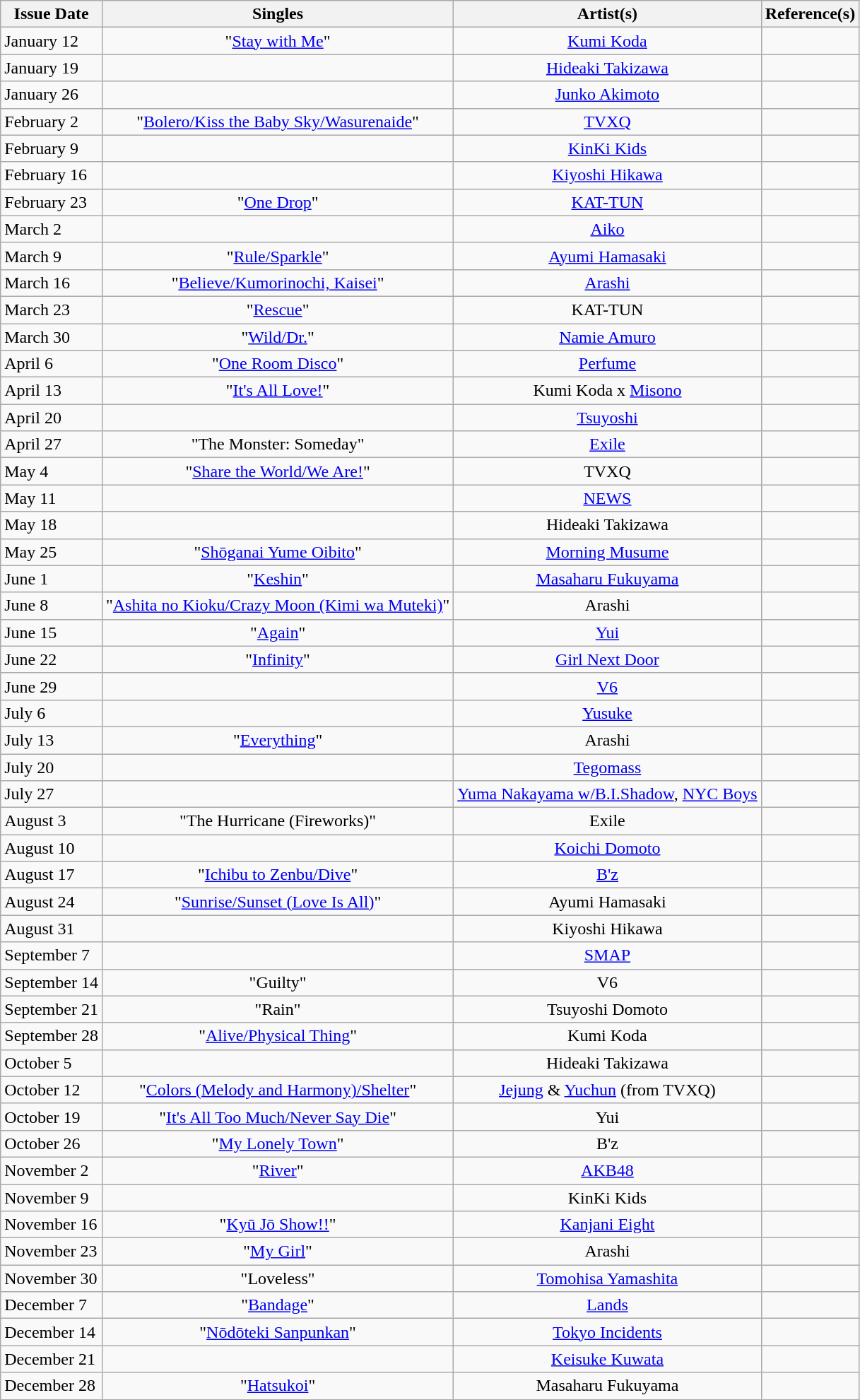<table class="wikitable">
<tr>
<th style="text-align: center;">Issue Date</th>
<th style="text-align: center;">Singles</th>
<th style="text-align: center;">Artist(s)</th>
<th style="text-align: center;">Reference(s)</th>
</tr>
<tr>
<td>January 12</td>
<td style="text-align: center;">"<a href='#'>Stay with Me</a>"</td>
<td style="text-align: center;"><a href='#'>Kumi Koda</a></td>
<td style="text-align: center;"></td>
</tr>
<tr>
<td>January 19</td>
<td style="text-align: center;"></td>
<td style="text-align: center;"><a href='#'>Hideaki Takizawa</a></td>
<td style="text-align: center;"></td>
</tr>
<tr>
<td>January 26</td>
<td style="text-align: center;"></td>
<td style="text-align: center;"><a href='#'>Junko Akimoto</a></td>
<td style="text-align: center;"></td>
</tr>
<tr>
<td>February 2</td>
<td style="text-align: center;">"<a href='#'>Bolero/Kiss the Baby Sky/Wasurenaide</a>"</td>
<td style="text-align: center;"><a href='#'>TVXQ</a></td>
<td style="text-align: center;"></td>
</tr>
<tr>
<td>February 9</td>
<td style="text-align: center;"></td>
<td style="text-align: center;"><a href='#'>KinKi Kids</a></td>
<td style="text-align: center;"></td>
</tr>
<tr>
<td>February 16</td>
<td style="text-align: center;"></td>
<td style="text-align: center;"><a href='#'>Kiyoshi Hikawa</a></td>
<td style="text-align: center;"></td>
</tr>
<tr>
<td>February 23</td>
<td style="text-align: center;">"<a href='#'>One Drop</a>"</td>
<td style="text-align: center;"><a href='#'>KAT-TUN</a></td>
<td style="text-align: center;"></td>
</tr>
<tr>
<td>March 2</td>
<td style="text-align: center;"></td>
<td style="text-align: center;"><a href='#'>Aiko</a></td>
<td style="text-align: center;"></td>
</tr>
<tr>
<td>March 9</td>
<td style="text-align: center;">"<a href='#'>Rule/Sparkle</a>"</td>
<td style="text-align: center;"><a href='#'>Ayumi Hamasaki</a></td>
<td style="text-align: center;"></td>
</tr>
<tr>
<td>March 16</td>
<td style="text-align: center;">"<a href='#'>Believe/Kumorinochi, Kaisei</a>"</td>
<td style="text-align: center;"><a href='#'>Arashi</a></td>
<td style="text-align: center;"></td>
</tr>
<tr>
<td>March 23</td>
<td style="text-align: center;">"<a href='#'>Rescue</a>"</td>
<td style="text-align: center;">KAT-TUN</td>
<td style="text-align: center;"></td>
</tr>
<tr>
<td>March 30</td>
<td style="text-align: center;">"<a href='#'>Wild/Dr.</a>"</td>
<td style="text-align: center;"><a href='#'>Namie Amuro</a></td>
<td style="text-align: center;"></td>
</tr>
<tr>
<td>April 6</td>
<td style="text-align: center;">"<a href='#'>One Room Disco</a>"</td>
<td style="text-align: center;"><a href='#'>Perfume</a></td>
<td style="text-align: center;"></td>
</tr>
<tr>
<td>April 13</td>
<td style="text-align: center;">"<a href='#'>It's All Love!</a>"</td>
<td style="text-align: center;">Kumi Koda x <a href='#'>Misono</a></td>
<td style="text-align: center;"></td>
</tr>
<tr>
<td>April 20</td>
<td style="text-align: center;"></td>
<td style="text-align: center;"><a href='#'>Tsuyoshi</a></td>
<td style="text-align: center;"></td>
</tr>
<tr>
<td>April 27</td>
<td style="text-align: center;">"The Monster: Someday"</td>
<td style="text-align: center;"><a href='#'>Exile</a></td>
<td style="text-align: center;"></td>
</tr>
<tr>
<td>May 4</td>
<td style="text-align: center;">"<a href='#'>Share the World/We Are!</a>"</td>
<td style="text-align: center;">TVXQ</td>
<td style="text-align: center;"></td>
</tr>
<tr>
<td>May 11</td>
<td style="text-align: center;"></td>
<td style="text-align: center;"><a href='#'>NEWS</a></td>
<td style="text-align: center;"></td>
</tr>
<tr>
<td>May 18</td>
<td style="text-align: center;"></td>
<td style="text-align: center;">Hideaki Takizawa</td>
<td style="text-align: center;"></td>
</tr>
<tr>
<td>May 25</td>
<td style="text-align: center;">"<a href='#'>Shōganai Yume Oibito</a>"</td>
<td style="text-align: center;"><a href='#'>Morning Musume</a></td>
<td style="text-align: center;"></td>
</tr>
<tr>
<td>June 1</td>
<td style="text-align: center;">"<a href='#'>Keshin</a>"</td>
<td style="text-align: center;"><a href='#'>Masaharu Fukuyama</a></td>
<td style="text-align: center;"></td>
</tr>
<tr>
<td>June 8</td>
<td style="text-align: center;">"<a href='#'>Ashita no Kioku/Crazy Moon (Kimi wa Muteki)</a>"</td>
<td style="text-align: center;">Arashi</td>
<td style="text-align: center;"></td>
</tr>
<tr>
<td>June 15</td>
<td style="text-align: center;">"<a href='#'>Again</a>"</td>
<td style="text-align: center;"><a href='#'>Yui</a></td>
<td style="text-align: center;"></td>
</tr>
<tr>
<td>June 22</td>
<td style="text-align: center;">"<a href='#'>Infinity</a>"</td>
<td style="text-align: center;"><a href='#'>Girl Next Door</a></td>
<td style="text-align: center;"></td>
</tr>
<tr>
<td>June 29</td>
<td style="text-align: center;"></td>
<td style="text-align: center;"><a href='#'>V6</a></td>
<td style="text-align: center;"></td>
</tr>
<tr>
<td>July 6</td>
<td style="text-align: center;"></td>
<td style="text-align: center;"><a href='#'>Yusuke</a></td>
<td style="text-align: center;"></td>
</tr>
<tr>
<td>July 13</td>
<td style="text-align: center;">"<a href='#'>Everything</a>"</td>
<td style="text-align: center;">Arashi</td>
<td style="text-align: center;"></td>
</tr>
<tr>
<td>July 20</td>
<td style="text-align: center;"></td>
<td style="text-align: center;"><a href='#'>Tegomass</a></td>
<td style="text-align: center;"></td>
</tr>
<tr>
<td>July 27</td>
<td style="text-align: center;"></td>
<td style="text-align: center;"><a href='#'>Yuma Nakayama w/B.I.Shadow</a>, <a href='#'>NYC Boys</a></td>
<td style="text-align: center;"></td>
</tr>
<tr>
<td>August 3</td>
<td style="text-align: center;">"The Hurricane (Fireworks)"</td>
<td style="text-align: center;">Exile</td>
<td style="text-align: center;"></td>
</tr>
<tr>
<td>August 10</td>
<td style="text-align: center;"></td>
<td style="text-align: center;"><a href='#'>Koichi Domoto</a></td>
<td style="text-align: center;"></td>
</tr>
<tr>
<td>August 17</td>
<td style="text-align: center;">"<a href='#'>Ichibu to Zenbu/Dive</a>"</td>
<td style="text-align: center;"><a href='#'>B'z</a></td>
<td style="text-align: center;"></td>
</tr>
<tr>
<td>August 24</td>
<td style="text-align: center;">"<a href='#'>Sunrise/Sunset (Love Is All)</a>"</td>
<td style="text-align: center;">Ayumi Hamasaki</td>
<td style="text-align: center;"></td>
</tr>
<tr>
<td>August 31</td>
<td style="text-align: center;"></td>
<td style="text-align: center;">Kiyoshi Hikawa</td>
<td style="text-align: center;"></td>
</tr>
<tr>
<td>September 7</td>
<td style="text-align: center;"></td>
<td style="text-align: center;"><a href='#'>SMAP</a></td>
<td style="text-align: center;"></td>
</tr>
<tr>
<td>September 14</td>
<td style="text-align: center;">"Guilty"</td>
<td style="text-align: center;">V6</td>
<td style="text-align: center;"></td>
</tr>
<tr>
<td>September 21</td>
<td style="text-align: center;">"Rain"</td>
<td style="text-align: center;">Tsuyoshi Domoto</td>
<td style="text-align: center;"></td>
</tr>
<tr>
<td>September 28</td>
<td style="text-align: center;">"<a href='#'>Alive/Physical Thing</a>"</td>
<td style="text-align: center;">Kumi Koda</td>
<td style="text-align: center;"></td>
</tr>
<tr>
<td>October 5</td>
<td style="text-align: center;"></td>
<td style="text-align: center;">Hideaki Takizawa</td>
<td style="text-align: center;"></td>
</tr>
<tr>
<td>October 12</td>
<td style="text-align: center;">"<a href='#'>Colors (Melody and Harmony)/Shelter</a>"</td>
<td style="text-align: center;"><a href='#'>Jejung</a> & <a href='#'>Yuchun</a> (from TVXQ)</td>
<td style="text-align: center;"></td>
</tr>
<tr>
<td>October 19</td>
<td style="text-align: center;">"<a href='#'>It's All Too Much/Never Say Die</a>"</td>
<td style="text-align: center;">Yui</td>
<td style="text-align: center;"></td>
</tr>
<tr>
<td>October 26</td>
<td style="text-align: center;">"<a href='#'>My Lonely Town</a>"</td>
<td style="text-align: center;">B'z</td>
<td style="text-align: center;"></td>
</tr>
<tr>
<td>November 2</td>
<td style="text-align: center;">"<a href='#'>River</a>"</td>
<td style="text-align: center;"><a href='#'>AKB48</a></td>
<td style="text-align: center;"></td>
</tr>
<tr>
<td>November 9</td>
<td style="text-align: center;"></td>
<td style="text-align: center;">KinKi Kids</td>
<td style="text-align: center;"></td>
</tr>
<tr>
<td>November 16</td>
<td style="text-align: center;">"<a href='#'>Kyū Jō Show!!</a>"</td>
<td style="text-align: center;"><a href='#'>Kanjani Eight</a></td>
<td style="text-align: center;"></td>
</tr>
<tr>
<td>November 23</td>
<td style="text-align: center;">"<a href='#'>My Girl</a>"</td>
<td style="text-align: center;">Arashi</td>
<td style="text-align: center;"></td>
</tr>
<tr>
<td>November 30</td>
<td style="text-align: center;">"Loveless"</td>
<td style="text-align: center;"><a href='#'>Tomohisa Yamashita</a></td>
<td style="text-align: center;"></td>
</tr>
<tr>
<td>December 7</td>
<td style="text-align: center;">"<a href='#'>Bandage</a>"</td>
<td style="text-align: center;"><a href='#'>Lands</a></td>
<td style="text-align: center;"></td>
</tr>
<tr>
<td>December 14</td>
<td style="text-align: center;">"<a href='#'>Nōdōteki Sanpunkan</a>"</td>
<td style="text-align: center;"><a href='#'>Tokyo Incidents</a></td>
<td style="text-align: center;"></td>
</tr>
<tr>
<td>December 21</td>
<td style="text-align: center;"></td>
<td style="text-align: center;"><a href='#'>Keisuke Kuwata</a></td>
<td style="text-align: center;"></td>
</tr>
<tr>
<td>December 28</td>
<td style="text-align: center;">"<a href='#'>Hatsukoi</a>"</td>
<td style="text-align: center;">Masaharu Fukuyama</td>
<td style="text-align: center;"></td>
</tr>
</table>
